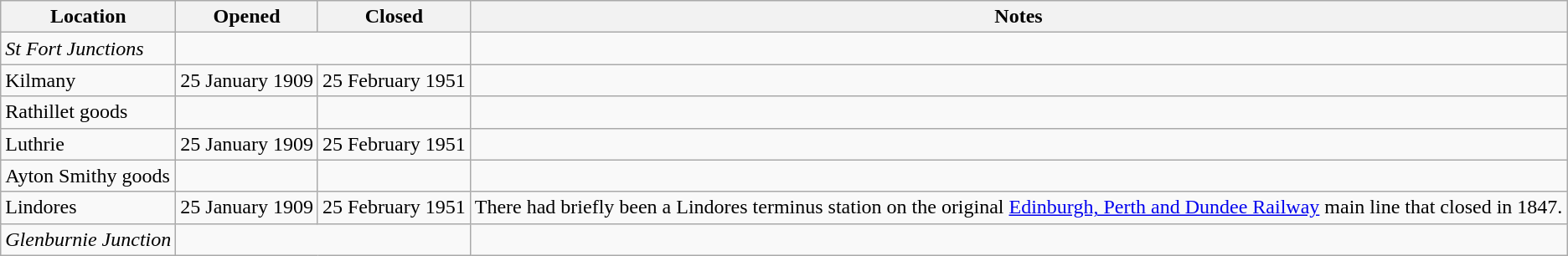<table class=wikitable>
<tr>
<th>Location</th>
<th>Opened</th>
<th>Closed</th>
<th>Notes</th>
</tr>
<tr>
<td><em>St Fort Junctions</em></td>
<td colspan=2></td>
<td></td>
</tr>
<tr>
<td>Kilmany</td>
<td>25 January 1909</td>
<td>25 February 1951</td>
<td></td>
</tr>
<tr>
<td>Rathillet goods</td>
<td></td>
<td></td>
<td></td>
</tr>
<tr>
<td>Luthrie</td>
<td>25 January 1909</td>
<td>25 February 1951</td>
<td></td>
</tr>
<tr>
<td>Ayton Smithy goods</td>
<td></td>
<td></td>
<td></td>
</tr>
<tr>
<td>Lindores</td>
<td>25 January 1909</td>
<td>25 February 1951</td>
<td>There had briefly been a Lindores terminus station on the original <a href='#'>Edinburgh, Perth and Dundee Railway</a> main line that closed in 1847.</td>
</tr>
<tr>
<td><em>Glenburnie Junction</em></td>
<td colspan=2></td>
<td></td>
</tr>
</table>
